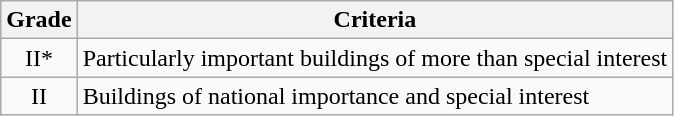<table class="wikitable">
<tr>
<th>Grade</th>
<th>Criteria</th>
</tr>
<tr>
<td align="center" >II*</td>
<td>Particularly important buildings of more than special interest</td>
</tr>
<tr>
<td align="center" >II</td>
<td>Buildings of national importance and special interest</td>
</tr>
</table>
